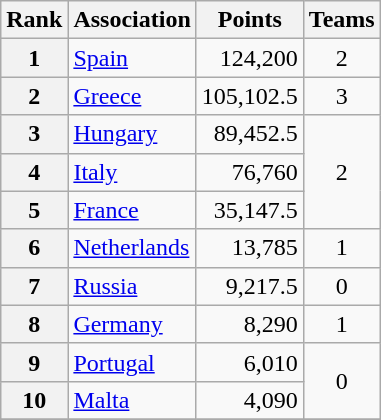<table class="wikitable">
<tr>
<th>Rank</th>
<th>Association</th>
<th>Points</th>
<th>Teams</th>
</tr>
<tr>
<th>1</th>
<td> <a href='#'>Spain</a></td>
<td align=right>124,200</td>
<td rowspan="1" align="center">2</td>
</tr>
<tr>
<th>2</th>
<td> <a href='#'>Greece</a></td>
<td align=right>105,102.5</td>
<td rowspan="1" align="center">3</td>
</tr>
<tr>
<th>3</th>
<td> <a href='#'>Hungary</a></td>
<td align=right>89,452.5</td>
<td rowspan="3" align="center">2</td>
</tr>
<tr>
<th>4</th>
<td> <a href='#'>Italy</a></td>
<td align=right>76,760</td>
</tr>
<tr>
<th>5</th>
<td> <a href='#'>France</a></td>
<td align=right>35,147.5</td>
</tr>
<tr>
<th>6</th>
<td> <a href='#'>Netherlands</a></td>
<td align="right">13,785</td>
<td rowspan="1" align="center">1</td>
</tr>
<tr>
<th>7</th>
<td> <a href='#'>Russia</a></td>
<td align="right">9,217.5</td>
<td rowspan="1" align="center">0</td>
</tr>
<tr>
<th>8</th>
<td> <a href='#'>Germany</a></td>
<td align="right">8,290</td>
<td rowspan="1" align="center">1</td>
</tr>
<tr>
<th>9</th>
<td> <a href='#'>Portugal</a></td>
<td align="right">6,010</td>
<td rowspan="2" align="center">0</td>
</tr>
<tr>
<th>10</th>
<td> <a href='#'>Malta</a></td>
<td align="right">4,090</td>
</tr>
<tr>
</tr>
</table>
